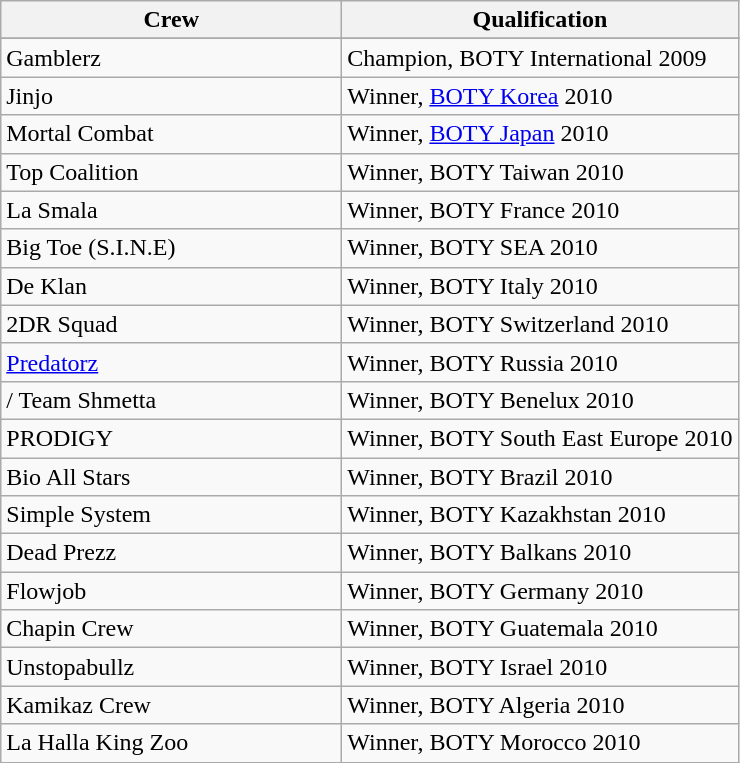<table class="wikitable">
<tr>
<th width="220px">Crew</th>
<th>Qualification</th>
</tr>
<tr>
</tr>
<tr>
<td> Gamblerz</td>
<td>Champion, BOTY International 2009</td>
</tr>
<tr>
<td> Jinjo</td>
<td>Winner, <a href='#'>BOTY Korea</a> 2010</td>
</tr>
<tr>
<td> Mortal Combat</td>
<td>Winner, <a href='#'>BOTY Japan</a> 2010</td>
</tr>
<tr>
<td> Top Coalition</td>
<td>Winner, BOTY Taiwan 2010</td>
</tr>
<tr>
<td> La Smala</td>
<td>Winner, BOTY France 2010</td>
</tr>
<tr>
<td> Big Toe (S.I.N.E)</td>
<td>Winner, BOTY SEA 2010</td>
</tr>
<tr>
<td> De Klan</td>
<td>Winner, BOTY Italy 2010</td>
</tr>
<tr>
<td> 2DR Squad</td>
<td>Winner, BOTY Switzerland 2010</td>
</tr>
<tr>
<td> <a href='#'>Predatorz</a></td>
<td>Winner, BOTY Russia 2010</td>
</tr>
<tr>
<td>/ Team Shmetta</td>
<td>Winner, BOTY Benelux 2010</td>
</tr>
<tr>
<td> PRODIGY</td>
<td>Winner, BOTY South East Europe 2010</td>
</tr>
<tr>
<td> Bio All Stars</td>
<td>Winner, BOTY Brazil 2010</td>
</tr>
<tr>
<td> Simple System</td>
<td>Winner, BOTY Kazakhstan 2010</td>
</tr>
<tr>
<td> Dead Prezz</td>
<td>Winner, BOTY Balkans 2010</td>
</tr>
<tr>
<td> Flowjob</td>
<td>Winner, BOTY Germany 2010</td>
</tr>
<tr>
<td> Chapin Crew</td>
<td>Winner, BOTY Guatemala 2010</td>
</tr>
<tr>
<td> Unstopabullz</td>
<td>Winner, BOTY Israel 2010</td>
</tr>
<tr>
<td> Kamikaz Crew</td>
<td>Winner, BOTY Algeria 2010</td>
</tr>
<tr>
<td> La Halla King Zoo</td>
<td>Winner, BOTY Morocco 2010</td>
</tr>
</table>
